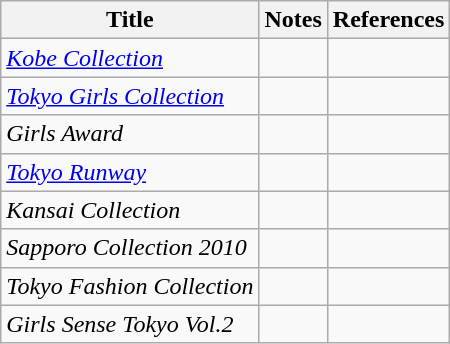<table class="wikitable">
<tr>
<th>Title</th>
<th>Notes</th>
<th>References</th>
</tr>
<tr>
<td><em><a href='#'>Kobe Collection</a></em></td>
<td></td>
<td></td>
</tr>
<tr>
<td><em><a href='#'>Tokyo Girls Collection</a></em></td>
<td></td>
<td></td>
</tr>
<tr>
<td><em>Girls Award</em></td>
<td></td>
<td></td>
</tr>
<tr>
<td><em><a href='#'>Tokyo Runway</a></em></td>
<td></td>
<td></td>
</tr>
<tr>
<td><em>Kansai Collection</em></td>
<td></td>
<td></td>
</tr>
<tr>
<td><em>Sapporo Collection 2010</em></td>
<td></td>
<td></td>
</tr>
<tr>
<td><em>Tokyo Fashion Collection</em></td>
<td></td>
<td></td>
</tr>
<tr>
<td><em>Girls Sense Tokyo Vol.2</em></td>
<td></td>
<td></td>
</tr>
</table>
